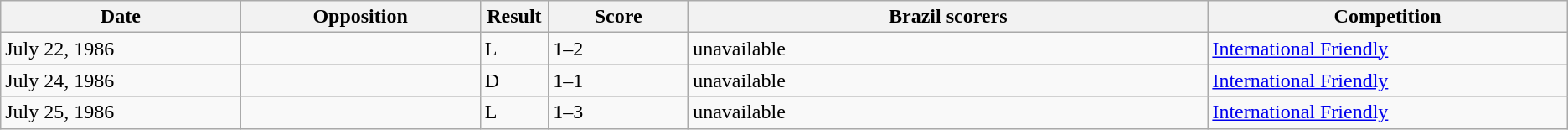<table class="wikitable" style="text-align: left;">
<tr>
<th width=12%>Date</th>
<th width=12%>Opposition</th>
<th width=1%>Result</th>
<th width=7%>Score</th>
<th width=26%>Brazil scorers</th>
<th width=18%>Competition</th>
</tr>
<tr>
<td>July 22, 1986</td>
<td></td>
<td>L</td>
<td>1–2</td>
<td>unavailable</td>
<td><a href='#'>International Friendly</a></td>
</tr>
<tr>
<td>July 24, 1986</td>
<td></td>
<td>D</td>
<td>1–1</td>
<td>unavailable</td>
<td><a href='#'>International Friendly</a></td>
</tr>
<tr>
<td>July 25, 1986</td>
<td></td>
<td>L</td>
<td>1–3</td>
<td>unavailable</td>
<td><a href='#'>International Friendly</a></td>
</tr>
</table>
